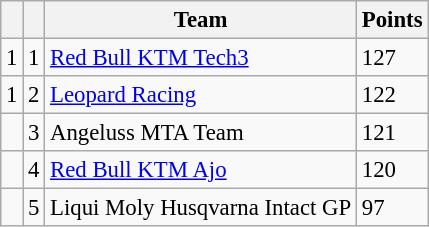<table class="wikitable" style="font-size: 95%;">
<tr>
<th></th>
<th></th>
<th>Team</th>
<th>Points</th>
</tr>
<tr>
<td> 1</td>
<td align=center>1</td>
<td> <a href='#'>Red Bull KTM Tech3</a></td>
<td align=left>127</td>
</tr>
<tr>
<td> 1</td>
<td align=center>2</td>
<td> <a href='#'>Leopard Racing</a></td>
<td align=left>122</td>
</tr>
<tr>
<td></td>
<td align=center>3</td>
<td> Angeluss MTA Team</td>
<td align=left>121</td>
</tr>
<tr>
<td></td>
<td align=center>4</td>
<td> <a href='#'>Red Bull KTM Ajo</a></td>
<td align=left>120</td>
</tr>
<tr>
<td></td>
<td align=center>5</td>
<td> Liqui Moly Husqvarna Intact GP</td>
<td align=left>97</td>
</tr>
</table>
